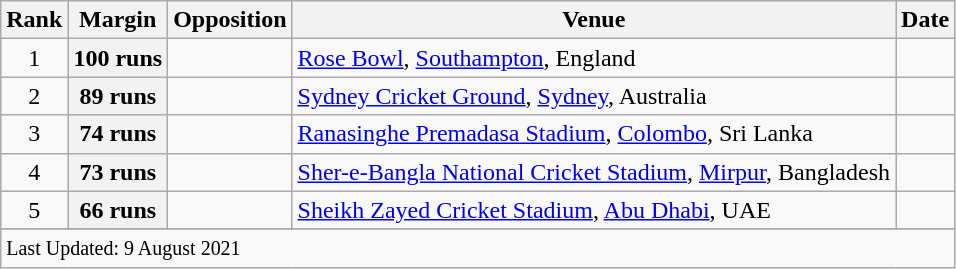<table class="wikitable plainrowheaders sortable">
<tr>
<th scope=col>Rank</th>
<th scope=col>Margin</th>
<th scope=col>Opposition</th>
<th scope=col>Venue</th>
<th scope=col>Date</th>
</tr>
<tr>
<td align=center>1</td>
<th scope=row style=text-align:center;>100 runs</th>
<td></td>
<td><a href='#'>Rose Bowl</a>, <a href='#'>Southampton</a>, England</td>
<td></td>
</tr>
<tr>
<td align=center>2</td>
<th scope=row style=text-align:center;>89 runs</th>
<td></td>
<td><a href='#'>Sydney Cricket Ground</a>, <a href='#'>Sydney</a>, Australia</td>
<td> </td>
</tr>
<tr>
<td align=center>3</td>
<th scope=row style=text-align:center;>74 runs</th>
<td></td>
<td><a href='#'>Ranasinghe Premadasa Stadium</a>, <a href='#'>Colombo</a>, Sri Lanka</td>
<td> </td>
</tr>
<tr>
<td align=center>4</td>
<th scope=row style=text-align:center;>73 runs</th>
<td></td>
<td><a href='#'>Sher-e-Bangla National Cricket Stadium</a>, <a href='#'>Mirpur</a>, Bangladesh</td>
<td> </td>
</tr>
<tr>
<td align=center>5</td>
<th scope=row style=text-align:center;>66 runs</th>
<td></td>
<td><a href='#'>Sheikh Zayed Cricket Stadium</a>, <a href='#'>Abu Dhabi</a>, UAE</td>
<td></td>
</tr>
<tr>
</tr>
<tr class=sortbottom>
<td colspan=5><small>Last Updated: 9 August 2021</small></td>
</tr>
</table>
